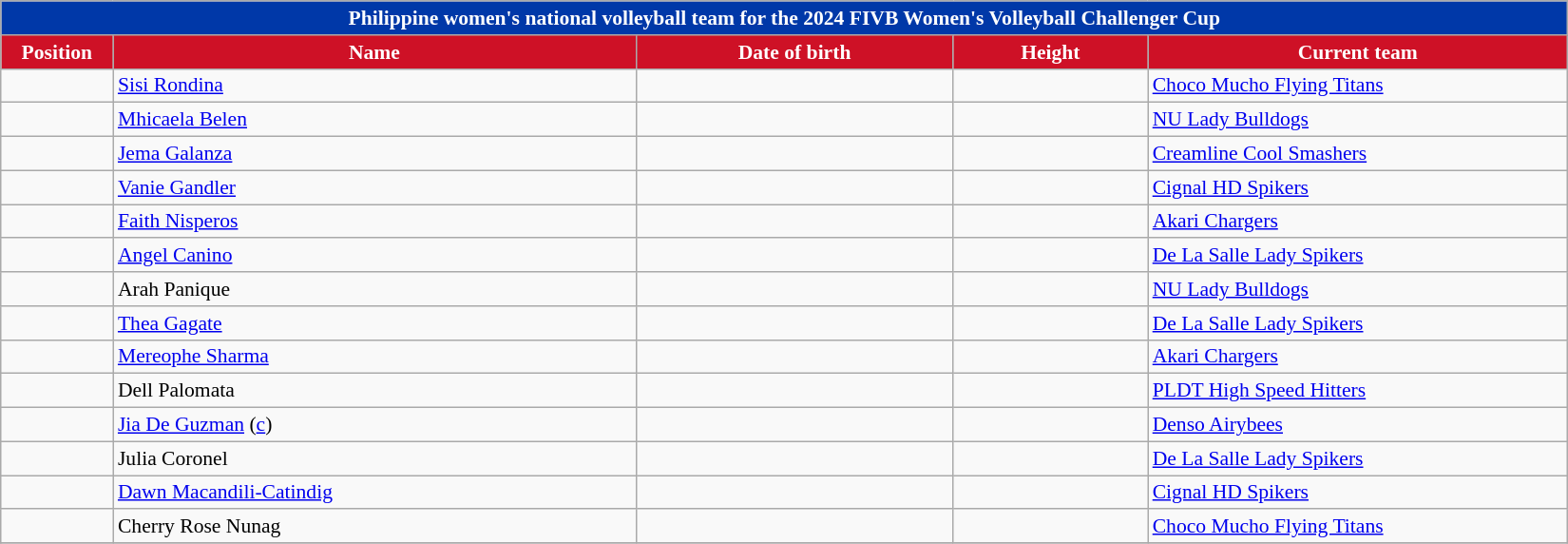<table class="wikitable sortable" style="font-size:90%; text-align:center;">
<tr>
<th colspan="5" style= "background:#0038A8; color:#FFFFFF"><strong>Philippine women's national volleyball team for the 2024 FIVB Women's Volleyball Challenger Cup</strong></th>
</tr>
<tr>
<th style="width:5em; background:#CE1126; color:#FFFFFF;">Position</th>
<th style="width:25em; background:#CE1126; color:#FFFFFF;">Name</th>
<th style="width:15em; background:#CE1126; color:#FFFFFF;">Date of birth</th>
<th style="width:9em; background:#CE1126; color:#FFFFFF;">Height</th>
<th style="width:20em; background:#CE1126; color:#FFFFFF;">Current team</th>
</tr>
<tr align=center>
<td></td>
<td align=left><a href='#'>Sisi Rondina</a></td>
<td align=right></td>
<td></td>
<td align=left> <a href='#'>Choco Mucho Flying Titans</a></td>
</tr>
<tr align=center>
<td></td>
<td align=left><a href='#'>Mhicaela Belen</a></td>
<td align=right></td>
<td></td>
<td align=left> <a href='#'>NU Lady Bulldogs</a></td>
</tr>
<tr align=center>
<td></td>
<td align=left><a href='#'>Jema Galanza</a></td>
<td align=right></td>
<td></td>
<td align=left> <a href='#'>Creamline Cool Smashers</a></td>
</tr>
<tr align=center>
<td></td>
<td align=left><a href='#'>Vanie Gandler</a></td>
<td align=right></td>
<td></td>
<td align=left> <a href='#'>Cignal HD Spikers</a></td>
</tr>
<tr align=center>
<td></td>
<td align=left><a href='#'>Faith Nisperos</a></td>
<td align=right></td>
<td></td>
<td align=left> <a href='#'>Akari Chargers</a></td>
</tr>
<tr align=center>
<td></td>
<td align=left><a href='#'>Angel Canino</a></td>
<td align=right></td>
<td></td>
<td align=left> <a href='#'>De La Salle Lady Spikers</a></td>
</tr>
<tr align=center>
<td></td>
<td align=left>Arah Panique</td>
<td align=right></td>
<td></td>
<td align=left> <a href='#'>NU Lady Bulldogs</a></td>
</tr>
<tr align=center>
<td></td>
<td align=left><a href='#'>Thea Gagate</a></td>
<td align=right></td>
<td></td>
<td align=left> <a href='#'>De La Salle Lady Spikers</a></td>
</tr>
<tr align=center>
<td></td>
<td align=left><a href='#'>Mereophe Sharma</a></td>
<td align=right></td>
<td></td>
<td align=left> <a href='#'>Akari Chargers</a></td>
</tr>
<tr align=center>
<td></td>
<td align=left>Dell Palomata</td>
<td align=right></td>
<td></td>
<td align=left> <a href='#'>PLDT High Speed Hitters</a></td>
</tr>
<tr align=center>
<td></td>
<td align=left><a href='#'>Jia De Guzman</a> (<a href='#'>c</a>)</td>
<td align=right></td>
<td></td>
<td align=left> <a href='#'>Denso Airybees</a></td>
</tr>
<tr align=center>
<td></td>
<td align=left>Julia Coronel</td>
<td align=right></td>
<td></td>
<td align=left> <a href='#'>De La Salle Lady Spikers</a></td>
</tr>
<tr align=center>
<td></td>
<td align=left><a href='#'>Dawn Macandili-Catindig</a></td>
<td align=right></td>
<td></td>
<td align=left> <a href='#'>Cignal HD Spikers</a></td>
</tr>
<tr align=center>
<td></td>
<td align=left>Cherry Rose Nunag</td>
<td align=right></td>
<td></td>
<td align=left> <a href='#'>Choco Mucho Flying Titans</a></td>
</tr>
<tr align=center>
</tr>
</table>
